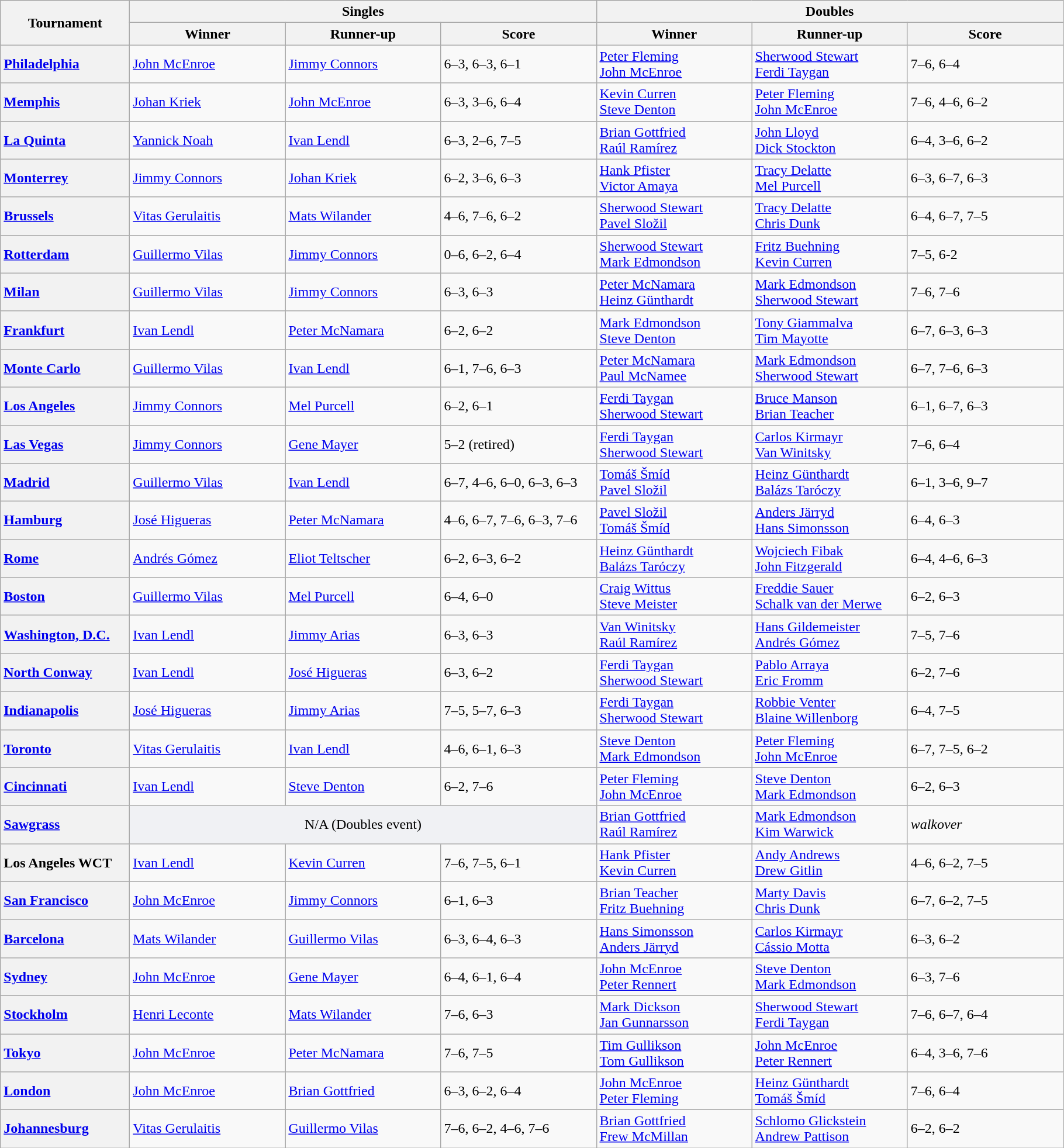<table class=wikitable>
<tr>
<th style="width:140px;" rowspan="2">Tournament</th>
<th style="width:170px;" colspan="3">Singles</th>
<th style="width:170px;" colspan="3">Doubles</th>
</tr>
<tr>
<th style="width:170px">Winner</th>
<th style="width:170px">Runner-up</th>
<th style="width:170px">Score</th>
<th style="width:170px">Winner</th>
<th style="width:170px">Runner-up</th>
<th style="width:170px">Score</th>
</tr>
<tr>
<th scope="row" style="text-align: left;"><a href='#'>Philadelphia</a></th>
<td> <a href='#'>John McEnroe</a></td>
<td> <a href='#'>Jimmy Connors</a></td>
<td>6–3, 6–3, 6–1</td>
<td> <a href='#'>Peter Fleming</a> <br>  <a href='#'>John McEnroe</a></td>
<td> <a href='#'>Sherwood Stewart</a> <br>  <a href='#'>Ferdi Taygan</a></td>
<td>7–6, 6–4</td>
</tr>
<tr>
<th scope="row" style="text-align: left;"><a href='#'>Memphis</a></th>
<td> <a href='#'>Johan Kriek</a></td>
<td> <a href='#'>John McEnroe</a></td>
<td>6–3, 3–6, 6–4</td>
<td> <a href='#'>Kevin Curren</a> <br>  <a href='#'>Steve Denton</a></td>
<td> <a href='#'>Peter Fleming</a> <br>  <a href='#'>John McEnroe</a></td>
<td>7–6, 4–6, 6–2</td>
</tr>
<tr>
<th scope="row" style="text-align: left;"><a href='#'>La Quinta</a></th>
<td> <a href='#'>Yannick Noah</a></td>
<td> <a href='#'>Ivan Lendl</a></td>
<td>6–3, 2–6, 7–5</td>
<td> <a href='#'>Brian Gottfried</a> <br>  <a href='#'>Raúl Ramírez</a></td>
<td> <a href='#'>John Lloyd</a> <br>  <a href='#'>Dick Stockton</a></td>
<td>6–4, 3–6, 6–2</td>
</tr>
<tr>
<th scope="row" style="text-align: left;"><a href='#'>Monterrey</a></th>
<td> <a href='#'>Jimmy Connors</a></td>
<td> <a href='#'>Johan Kriek</a></td>
<td>6–2, 3–6, 6–3</td>
<td> <a href='#'>Hank Pfister</a> <br>  <a href='#'>Victor Amaya</a></td>
<td> <a href='#'>Tracy Delatte</a> <br>  <a href='#'>Mel Purcell</a></td>
<td>6–3, 6–7, 6–3</td>
</tr>
<tr>
<th scope="row" style="text-align: left;"><a href='#'>Brussels</a></th>
<td> <a href='#'>Vitas Gerulaitis</a></td>
<td> <a href='#'>Mats Wilander</a></td>
<td>4–6, 7–6, 6–2</td>
<td> <a href='#'>Sherwood Stewart</a> <br>  <a href='#'>Pavel Složil</a></td>
<td> <a href='#'>Tracy Delatte</a> <br>  <a href='#'>Chris Dunk</a></td>
<td>6–4, 6–7, 7–5</td>
</tr>
<tr>
<th scope="row" style="text-align: left;"><a href='#'>Rotterdam</a></th>
<td> <a href='#'>Guillermo Vilas</a></td>
<td> <a href='#'>Jimmy Connors</a></td>
<td>0–6, 6–2, 6–4</td>
<td> <a href='#'>Sherwood Stewart</a> <br>  <a href='#'>Mark Edmondson</a></td>
<td> <a href='#'>Fritz Buehning</a> <br>  <a href='#'>Kevin Curren</a></td>
<td>7–5, 6-2</td>
</tr>
<tr>
<th scope="row" style="text-align: left;"><a href='#'>Milan</a></th>
<td> <a href='#'>Guillermo Vilas</a></td>
<td> <a href='#'>Jimmy Connors</a></td>
<td>6–3, 6–3</td>
<td> <a href='#'>Peter McNamara</a> <br>  <a href='#'>Heinz Günthardt</a></td>
<td> <a href='#'>Mark Edmondson</a> <br>  <a href='#'>Sherwood Stewart</a></td>
<td>7–6, 7–6</td>
</tr>
<tr>
<th scope="row" style="text-align: left;"><a href='#'>Frankfurt</a></th>
<td> <a href='#'>Ivan Lendl</a></td>
<td> <a href='#'>Peter McNamara</a></td>
<td>6–2, 6–2</td>
<td> <a href='#'>Mark Edmondson</a> <br>  <a href='#'>Steve Denton</a></td>
<td> <a href='#'>Tony Giammalva</a> <br>  <a href='#'>Tim Mayotte</a></td>
<td>6–7, 6–3, 6–3</td>
</tr>
<tr>
<th scope="row" style="text-align: left;"><a href='#'>Monte Carlo</a></th>
<td> <a href='#'>Guillermo Vilas</a></td>
<td> <a href='#'>Ivan Lendl</a></td>
<td>6–1, 7–6, 6–3</td>
<td> <a href='#'>Peter McNamara</a> <br>  <a href='#'>Paul McNamee</a></td>
<td> <a href='#'>Mark Edmondson</a> <br>  <a href='#'>Sherwood Stewart</a></td>
<td>6–7, 7–6, 6–3</td>
</tr>
<tr>
<th scope="row" style="text-align: left;"><a href='#'>Los Angeles</a></th>
<td> <a href='#'>Jimmy Connors</a></td>
<td> <a href='#'>Mel Purcell</a></td>
<td>6–2, 6–1</td>
<td> <a href='#'>Ferdi Taygan</a> <br>  <a href='#'>Sherwood Stewart</a></td>
<td> <a href='#'>Bruce Manson</a> <br>  <a href='#'>Brian Teacher</a></td>
<td>6–1, 6–7, 6–3</td>
</tr>
<tr>
<th scope="row" style="text-align: left;"><a href='#'>Las Vegas</a></th>
<td> <a href='#'>Jimmy Connors</a></td>
<td> <a href='#'>Gene Mayer</a></td>
<td>5–2 (retired)</td>
<td> <a href='#'>Ferdi Taygan</a> <br>  <a href='#'>Sherwood Stewart</a></td>
<td> <a href='#'>Carlos Kirmayr</a> <br>  <a href='#'>Van Winitsky</a></td>
<td>7–6, 6–4</td>
</tr>
<tr>
<th scope="row" style="text-align: left;"><a href='#'>Madrid</a></th>
<td> <a href='#'>Guillermo Vilas</a></td>
<td> <a href='#'>Ivan Lendl</a></td>
<td>6–7, 4–6, 6–0, 6–3, 6–3</td>
<td> <a href='#'>Tomáš Šmíd</a> <br>  <a href='#'>Pavel Složil</a></td>
<td> <a href='#'>Heinz Günthardt</a> <br>  <a href='#'>Balázs Taróczy</a></td>
<td>6–1, 3–6, 9–7</td>
</tr>
<tr>
<th scope="row" style="text-align: left;"><a href='#'>Hamburg</a></th>
<td> <a href='#'>José Higueras</a></td>
<td> <a href='#'>Peter McNamara</a></td>
<td>4–6, 6–7, 7–6, 6–3, 7–6</td>
<td><a href='#'>Pavel Složil</a> <br>  <a href='#'>Tomáš Šmíd</a></td>
<td> <a href='#'>Anders Järryd</a> <br>  <a href='#'>Hans Simonsson</a></td>
<td>6–4, 6–3</td>
</tr>
<tr>
<th scope="row" style="text-align: left;"><a href='#'>Rome</a></th>
<td> <a href='#'>Andrés Gómez</a></td>
<td> <a href='#'>Eliot Teltscher</a></td>
<td>6–2, 6–3, 6–2</td>
<td> <a href='#'>Heinz Günthardt</a> <br>  <a href='#'>Balázs Taróczy</a></td>
<td> <a href='#'>Wojciech Fibak</a> <br>  <a href='#'>John Fitzgerald</a></td>
<td>6–4, 4–6, 6–3</td>
</tr>
<tr>
<th scope="row" style="text-align: left;"><a href='#'>Boston</a></th>
<td> <a href='#'>Guillermo Vilas</a></td>
<td> <a href='#'>Mel Purcell</a></td>
<td>6–4, 6–0</td>
<td> <a href='#'>Craig Wittus</a> <br>  <a href='#'>Steve Meister</a></td>
<td> <a href='#'>Freddie Sauer</a> <br>  <a href='#'>Schalk van der Merwe</a></td>
<td>6–2, 6–3</td>
</tr>
<tr>
<th scope="row" style="text-align: left;"><a href='#'>Washington, D.C.</a></th>
<td> <a href='#'>Ivan Lendl</a></td>
<td> <a href='#'>Jimmy Arias</a></td>
<td>6–3, 6–3</td>
<td> <a href='#'>Van Winitsky</a> <br>  <a href='#'>Raúl Ramírez</a></td>
<td> <a href='#'>Hans Gildemeister</a> <br>  <a href='#'>Andrés Gómez</a></td>
<td>7–5, 7–6</td>
</tr>
<tr>
<th scope="row" style="text-align: left;"><a href='#'>North Conway</a></th>
<td> <a href='#'>Ivan Lendl</a></td>
<td> <a href='#'>José Higueras</a></td>
<td>6–3, 6–2</td>
<td> <a href='#'>Ferdi Taygan</a> <br>  <a href='#'>Sherwood Stewart</a></td>
<td> <a href='#'>Pablo Arraya</a> <br>  <a href='#'>Eric Fromm</a></td>
<td>6–2, 7–6</td>
</tr>
<tr>
<th scope="row" style="text-align: left;"><a href='#'>Indianapolis</a></th>
<td> <a href='#'>José Higueras</a></td>
<td> <a href='#'>Jimmy Arias</a></td>
<td>7–5, 5–7, 6–3</td>
<td> <a href='#'>Ferdi Taygan</a> <br>  <a href='#'>Sherwood Stewart</a></td>
<td> <a href='#'>Robbie Venter</a> <br>  <a href='#'>Blaine Willenborg</a></td>
<td>6–4, 7–5</td>
</tr>
<tr>
<th scope="row" style="text-align: left;"><a href='#'>Toronto</a></th>
<td> <a href='#'>Vitas Gerulaitis</a></td>
<td> <a href='#'>Ivan Lendl</a></td>
<td>4–6, 6–1, 6–3</td>
<td><a href='#'>Steve Denton</a> <br>  <a href='#'>Mark Edmondson</a></td>
<td> <a href='#'>Peter Fleming</a> <br>  <a href='#'>John McEnroe</a></td>
<td>6–7, 7–5, 6–2</td>
</tr>
<tr>
<th scope="row" style="text-align: left;"><a href='#'>Cincinnati</a></th>
<td> <a href='#'>Ivan Lendl</a></td>
<td> <a href='#'>Steve Denton</a></td>
<td>6–2, 7–6</td>
<td> <a href='#'>Peter Fleming</a> <br>  <a href='#'>John McEnroe</a></td>
<td> <a href='#'>Steve Denton</a> <br>  <a href='#'>Mark Edmondson</a></td>
<td>6–2, 6–3</td>
</tr>
<tr>
<th scope="row" style="text-align: left;"><a href='#'>Sawgrass</a></th>
<td style="background:#f0f1f4; text-align:center;" colspan="3">N/A (Doubles event)</td>
<td> <a href='#'>Brian Gottfried</a><br> <a href='#'>Raúl Ramírez</a></td>
<td> <a href='#'>Mark Edmondson</a><br> <a href='#'>Kim Warwick</a></td>
<td><em>walkover</em></td>
</tr>
<tr>
<th scope="row" style="text-align: left;">Los Angeles WCT</th>
<td> <a href='#'>Ivan Lendl</a></td>
<td> <a href='#'>Kevin Curren</a></td>
<td>7–6, 7–5, 6–1</td>
<td> <a href='#'>Hank Pfister</a><br> <a href='#'>Kevin Curren</a></td>
<td> <a href='#'>Andy Andrews</a><br> <a href='#'>Drew Gitlin</a></td>
<td>4–6, 6–2, 7–5</td>
</tr>
<tr>
<th scope="row" style="text-align: left;"><a href='#'>San Francisco</a></th>
<td> <a href='#'>John McEnroe</a></td>
<td> <a href='#'>Jimmy Connors</a></td>
<td>6–1, 6–3</td>
<td> <a href='#'>Brian Teacher</a> <br>  <a href='#'>Fritz Buehning</a></td>
<td> <a href='#'>Marty Davis</a> <br>  <a href='#'>Chris Dunk</a></td>
<td>6–7, 6–2, 7–5</td>
</tr>
<tr>
<th scope="row" style="text-align: left;"><a href='#'>Barcelona</a></th>
<td> <a href='#'>Mats Wilander</a></td>
<td> <a href='#'>Guillermo Vilas</a></td>
<td>6–3, 6–4, 6–3</td>
<td> <a href='#'>Hans Simonsson</a> <br>  <a href='#'>Anders Järryd</a></td>
<td> <a href='#'>Carlos Kirmayr</a> <br>  <a href='#'>Cássio Motta</a></td>
<td>6–3, 6–2</td>
</tr>
<tr>
<th scope="row" style="text-align: left;"><a href='#'>Sydney</a></th>
<td> <a href='#'>John McEnroe</a></td>
<td> <a href='#'>Gene Mayer</a></td>
<td>6–4, 6–1, 6–4</td>
<td> <a href='#'>John McEnroe</a> <br>  <a href='#'>Peter Rennert</a></td>
<td> <a href='#'>Steve Denton</a> <br>  <a href='#'>Mark Edmondson</a></td>
<td>6–3, 7–6</td>
</tr>
<tr>
<th scope="row" style="text-align: left;"><a href='#'>Stockholm</a></th>
<td> <a href='#'>Henri Leconte</a></td>
<td> <a href='#'>Mats Wilander</a></td>
<td>7–6, 6–3</td>
<td> <a href='#'>Mark Dickson</a> <br>  <a href='#'>Jan Gunnarsson</a></td>
<td> <a href='#'>Sherwood Stewart</a> <br>  <a href='#'>Ferdi Taygan</a></td>
<td>7–6, 6–7, 6–4</td>
</tr>
<tr>
<th scope="row" style="text-align: left;"><a href='#'>Tokyo</a></th>
<td> <a href='#'>John McEnroe</a></td>
<td> <a href='#'>Peter McNamara</a></td>
<td>7–6, 7–5</td>
<td> <a href='#'>Tim Gullikson</a> <br>  <a href='#'>Tom Gullikson</a></td>
<td> <a href='#'>John McEnroe</a> <br>  <a href='#'>Peter Rennert</a></td>
<td>6–4, 3–6, 7–6</td>
</tr>
<tr>
<th scope="row" style="text-align: left;"><a href='#'>London</a></th>
<td> <a href='#'>John McEnroe</a></td>
<td> <a href='#'>Brian Gottfried</a></td>
<td>6–3, 6–2, 6–4</td>
<td> <a href='#'>John McEnroe</a> <br>  <a href='#'>Peter Fleming</a></td>
<td> <a href='#'>Heinz Günthardt</a> <br>  <a href='#'>Tomáš Šmíd</a></td>
<td>7–6, 6–4</td>
</tr>
<tr>
<th scope="row" style="text-align: left;"><a href='#'>Johannesburg</a></th>
<td> <a href='#'>Vitas Gerulaitis</a></td>
<td> <a href='#'>Guillermo Vilas</a></td>
<td>7–6, 6–2, 4–6, 7–6</td>
<td> <a href='#'>Brian Gottfried</a> <br>  <a href='#'>Frew McMillan</a></td>
<td> <a href='#'>Schlomo Glickstein</a> <br>  <a href='#'>Andrew Pattison</a></td>
<td>6–2, 6–2</td>
</tr>
</table>
